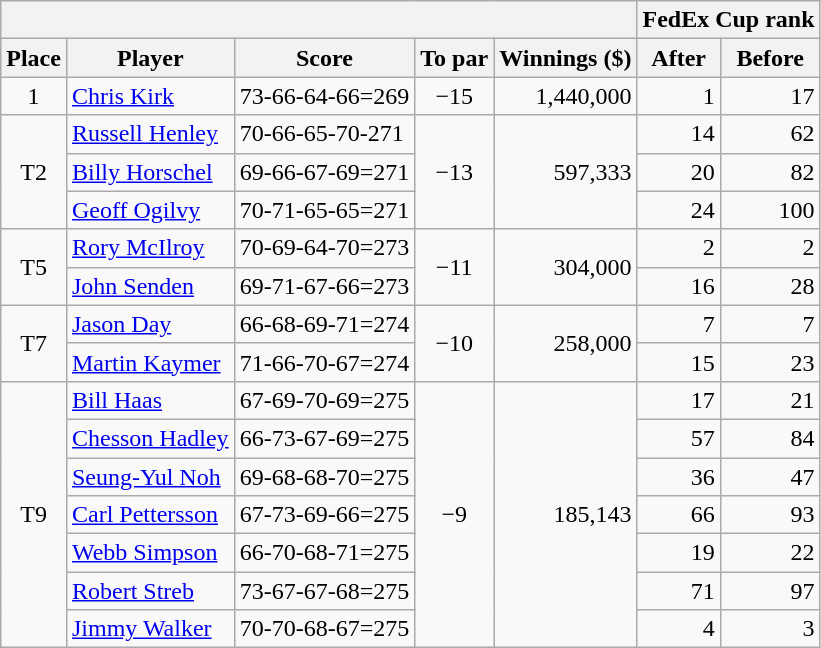<table class=wikitable>
<tr>
<th colspan=5></th>
<th colspan=2>FedEx Cup rank</th>
</tr>
<tr>
<th>Place</th>
<th>Player</th>
<th>Score</th>
<th>To par</th>
<th>Winnings ($)</th>
<th>After</th>
<th>Before</th>
</tr>
<tr>
<td align=center>1</td>
<td> <a href='#'>Chris Kirk</a></td>
<td>73-66-64-66=269</td>
<td align=center>−15</td>
<td align=right>1,440,000</td>
<td align=right>1</td>
<td align=right>17</td>
</tr>
<tr>
<td rowspan=3 align=center>T2</td>
<td> <a href='#'>Russell Henley</a></td>
<td>70-66-65-70-271</td>
<td rowspan=3 align=center>−13</td>
<td rowspan=3 align=right>597,333</td>
<td align=right>14</td>
<td align=right>62</td>
</tr>
<tr>
<td> <a href='#'>Billy Horschel</a></td>
<td>69-66-67-69=271</td>
<td align=right>20</td>
<td align=right>82</td>
</tr>
<tr>
<td> <a href='#'>Geoff Ogilvy</a></td>
<td>70-71-65-65=271</td>
<td align=right>24</td>
<td align=right>100</td>
</tr>
<tr>
<td rowspan=2 align=center>T5</td>
<td> <a href='#'>Rory McIlroy</a></td>
<td>70-69-64-70=273</td>
<td rowspan=2 align=center>−11</td>
<td rowspan=2 align=right>304,000</td>
<td align=right>2</td>
<td align=right>2</td>
</tr>
<tr>
<td> <a href='#'>John Senden</a></td>
<td>69-71-67-66=273</td>
<td align=right>16</td>
<td align=right>28</td>
</tr>
<tr>
<td rowspan=2 align=center>T7</td>
<td> <a href='#'>Jason Day</a></td>
<td>66-68-69-71=274</td>
<td rowspan=2 align=center>−10</td>
<td rowspan=2 align=right>258,000</td>
<td align=right>7</td>
<td align=right>7</td>
</tr>
<tr>
<td> <a href='#'>Martin Kaymer</a></td>
<td>71-66-70-67=274</td>
<td align=right>15</td>
<td align=right>23</td>
</tr>
<tr>
<td rowspan=7 align=center>T9</td>
<td> <a href='#'>Bill Haas</a></td>
<td>67-69-70-69=275</td>
<td rowspan=7 align=center>−9</td>
<td rowspan=7 align=right>185,143</td>
<td align=right>17</td>
<td align=right>21</td>
</tr>
<tr>
<td> <a href='#'>Chesson Hadley</a></td>
<td>66-73-67-69=275</td>
<td align=right>57</td>
<td align=right>84</td>
</tr>
<tr>
<td> <a href='#'>Seung-Yul Noh</a></td>
<td>69-68-68-70=275</td>
<td align=right>36</td>
<td align=right>47</td>
</tr>
<tr>
<td> <a href='#'>Carl Pettersson</a></td>
<td>67-73-69-66=275</td>
<td align=right>66</td>
<td align=right>93</td>
</tr>
<tr>
<td> <a href='#'>Webb Simpson</a></td>
<td>66-70-68-71=275</td>
<td align=right>19</td>
<td align=right>22</td>
</tr>
<tr>
<td> <a href='#'>Robert Streb</a></td>
<td>73-67-67-68=275</td>
<td align=right>71</td>
<td align=right>97</td>
</tr>
<tr>
<td> <a href='#'>Jimmy Walker</a></td>
<td>70-70-68-67=275</td>
<td align=right>4</td>
<td align=right>3</td>
</tr>
</table>
